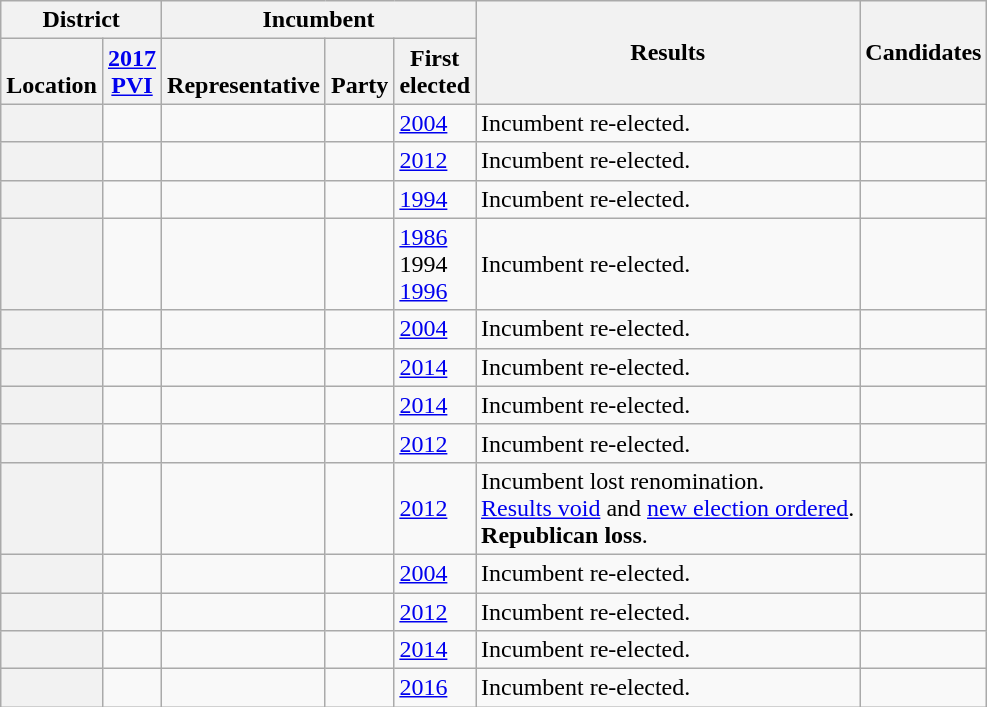<table class="wikitable sortable">
<tr>
<th colspan=2>District</th>
<th colspan=3>Incumbent</th>
<th rowspan=2>Results</th>
<th rowspan=2>Candidates</th>
</tr>
<tr valign=bottom>
<th>Location</th>
<th><a href='#'>2017<br>PVI</a></th>
<th>Representative</th>
<th>Party</th>
<th>First<br>elected</th>
</tr>
<tr>
<th></th>
<td></td>
<td></td>
<td></td>
<td><a href='#'>2004 </a></td>
<td>Incumbent re-elected.</td>
<td nowrap></td>
</tr>
<tr>
<th></th>
<td></td>
<td></td>
<td></td>
<td><a href='#'>2012</a></td>
<td>Incumbent re-elected.</td>
<td nowrap></td>
</tr>
<tr>
<th></th>
<td></td>
<td></td>
<td></td>
<td><a href='#'>1994</a></td>
<td>Incumbent re-elected.</td>
<td nowrap></td>
</tr>
<tr>
<th></th>
<td></td>
<td></td>
<td></td>
<td><a href='#'>1986</a><br>1994 <br><a href='#'>1996</a></td>
<td>Incumbent re-elected.</td>
<td nowrap></td>
</tr>
<tr>
<th></th>
<td></td>
<td></td>
<td></td>
<td><a href='#'>2004</a></td>
<td>Incumbent re-elected.</td>
<td nowrap></td>
</tr>
<tr>
<th></th>
<td></td>
<td></td>
<td></td>
<td><a href='#'>2014</a></td>
<td>Incumbent re-elected.</td>
<td nowrap></td>
</tr>
<tr>
<th></th>
<td></td>
<td></td>
<td></td>
<td><a href='#'>2014</a></td>
<td>Incumbent re-elected.</td>
<td nowrap></td>
</tr>
<tr>
<th></th>
<td></td>
<td></td>
<td></td>
<td><a href='#'>2012</a></td>
<td>Incumbent re-elected.</td>
<td nowrap></td>
</tr>
<tr>
<th></th>
<td></td>
<td></td>
<td></td>
<td><a href='#'>2012</a></td>
<td>Incumbent lost renomination.<br><a href='#'>Results void</a> and <a href='#'>new election ordered</a>.<br><strong>Republican loss</strong>.</td>
<td data-sort-value="ZZZ"></td>
</tr>
<tr>
<th></th>
<td></td>
<td></td>
<td></td>
<td><a href='#'>2004</a></td>
<td>Incumbent re-elected.</td>
<td nowrap></td>
</tr>
<tr>
<th></th>
<td></td>
<td></td>
<td></td>
<td><a href='#'>2012</a></td>
<td>Incumbent re-elected.</td>
<td nowrap></td>
</tr>
<tr>
<th></th>
<td></td>
<td></td>
<td></td>
<td><a href='#'>2014</a></td>
<td>Incumbent re-elected.</td>
<td nowrap></td>
</tr>
<tr>
<th></th>
<td></td>
<td></td>
<td></td>
<td><a href='#'>2016</a></td>
<td>Incumbent re-elected.</td>
<td nowrap></td>
</tr>
</table>
